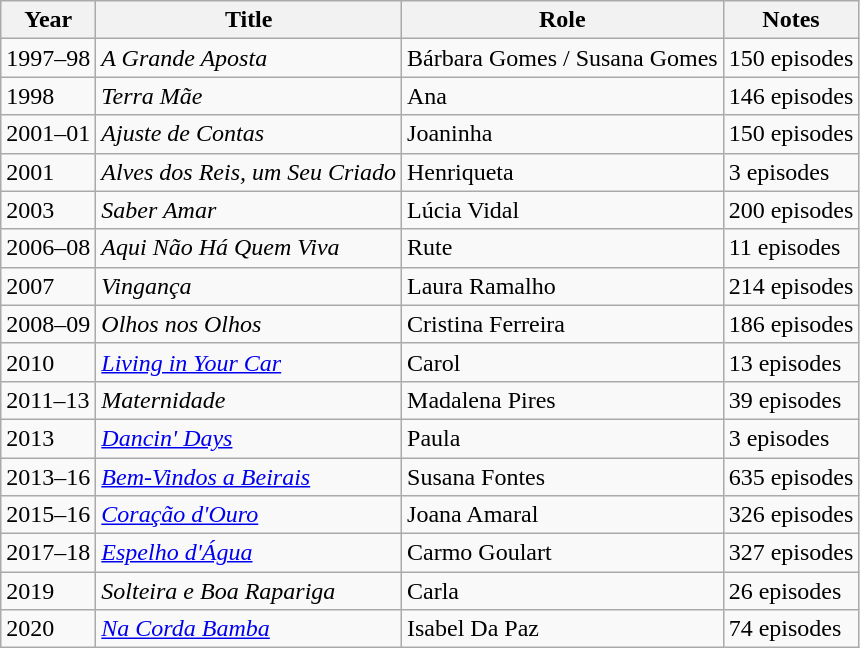<table class="wikitable sortable">
<tr>
<th>Year</th>
<th>Title</th>
<th>Role</th>
<th class="unsortable">Notes</th>
</tr>
<tr>
<td>1997–98</td>
<td><em>A Grande Aposta</em></td>
<td>Bárbara Gomes / Susana Gomes</td>
<td>150 episodes</td>
</tr>
<tr>
<td>1998</td>
<td><em>Terra Mãe</em></td>
<td>Ana</td>
<td>146 episodes</td>
</tr>
<tr>
<td>2001–01</td>
<td><em>Ajuste de Contas</em></td>
<td>Joaninha</td>
<td>150 episodes</td>
</tr>
<tr>
<td>2001</td>
<td><em>Alves dos Reis, um Seu Criado</em></td>
<td>Henriqueta</td>
<td>3 episodes</td>
</tr>
<tr>
<td>2003</td>
<td><em>Saber Amar</em></td>
<td>Lúcia Vidal</td>
<td>200 episodes</td>
</tr>
<tr>
<td>2006–08</td>
<td><em>Aqui Não Há Quem Viva</em></td>
<td>Rute</td>
<td>11 episodes</td>
</tr>
<tr>
<td>2007</td>
<td><em>Vingança</em></td>
<td>Laura Ramalho</td>
<td>214 episodes</td>
</tr>
<tr>
<td>2008–09</td>
<td><em>Olhos nos Olhos</em></td>
<td>Cristina Ferreira</td>
<td>186 episodes</td>
</tr>
<tr>
<td>2010</td>
<td><em><a href='#'>Living in Your Car</a></em></td>
<td>Carol</td>
<td>13 episodes</td>
</tr>
<tr>
<td>2011–13</td>
<td><em>Maternidade</em></td>
<td>Madalena Pires</td>
<td>39 episodes</td>
</tr>
<tr>
<td>2013</td>
<td><em><a href='#'>Dancin' Days</a></em></td>
<td>Paula</td>
<td>3 episodes</td>
</tr>
<tr>
<td>2013–16</td>
<td><em><a href='#'>Bem-Vindos a Beirais</a></em></td>
<td>Susana Fontes</td>
<td>635 episodes</td>
</tr>
<tr>
<td>2015–16</td>
<td><em><a href='#'>Coração d'Ouro</a></em></td>
<td>Joana Amaral</td>
<td>326 episodes</td>
</tr>
<tr>
<td>2017–18</td>
<td><em><a href='#'>Espelho d'Água</a></em></td>
<td>Carmo Goulart</td>
<td>327 episodes</td>
</tr>
<tr>
<td>2019</td>
<td><em>Solteira e Boa Rapariga</em></td>
<td>Carla</td>
<td>26 episodes</td>
</tr>
<tr>
<td>2020</td>
<td><em><a href='#'>Na Corda Bamba</a></em></td>
<td>Isabel Da Paz</td>
<td>74 episodes</td>
</tr>
</table>
